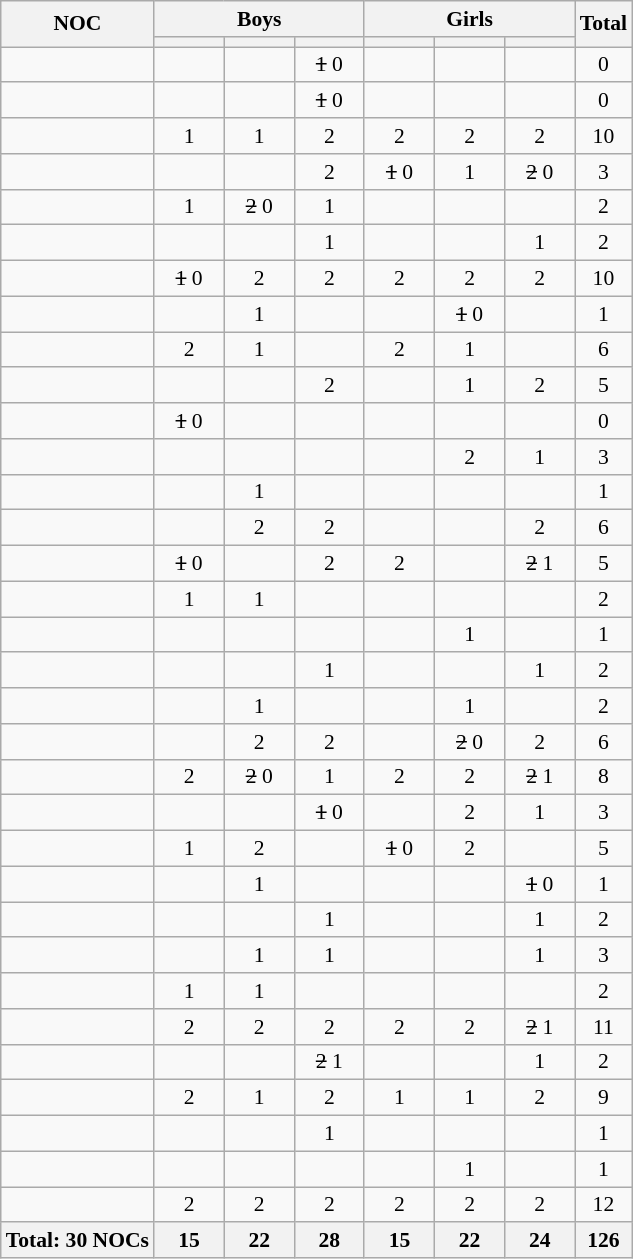<table class="wikitable sortable" style="text-align:center; font-size:90%">
<tr>
<th rowspan="2" align="center">NOC</th>
<th colspan="3">Boys</th>
<th colspan="3">Girls</th>
<th rowspan="2">Total</th>
</tr>
<tr>
<th width=40></th>
<th width=40></th>
<th width=40></th>
<th width=40></th>
<th width=40></th>
<th width=40></th>
</tr>
<tr>
<td align=left></td>
<td></td>
<td></td>
<td><s>1</s> 0</td>
<td></td>
<td></td>
<td></td>
<td>0</td>
</tr>
<tr>
<td align=left></td>
<td></td>
<td></td>
<td><s>1</s> 0</td>
<td></td>
<td></td>
<td></td>
<td>0</td>
</tr>
<tr>
<td align=left></td>
<td>1</td>
<td>1</td>
<td>2</td>
<td>2</td>
<td>2</td>
<td>2</td>
<td>10</td>
</tr>
<tr>
<td align=left></td>
<td></td>
<td></td>
<td>2</td>
<td><s>1</s> 0</td>
<td>1</td>
<td><s>2</s> 0</td>
<td>3</td>
</tr>
<tr>
<td align=left></td>
<td>1</td>
<td><s>2</s> 0</td>
<td>1</td>
<td></td>
<td></td>
<td></td>
<td>2</td>
</tr>
<tr>
<td align=left></td>
<td></td>
<td></td>
<td>1</td>
<td></td>
<td></td>
<td>1</td>
<td>2</td>
</tr>
<tr>
<td align=left></td>
<td><s>1</s> 0</td>
<td>2</td>
<td>2</td>
<td>2</td>
<td>2</td>
<td>2</td>
<td>10</td>
</tr>
<tr>
<td align=left></td>
<td></td>
<td>1</td>
<td></td>
<td></td>
<td><s>1</s> 0</td>
<td></td>
<td>1</td>
</tr>
<tr>
<td align=left></td>
<td>2</td>
<td>1</td>
<td></td>
<td>2</td>
<td>1</td>
<td></td>
<td>6</td>
</tr>
<tr>
<td align=left></td>
<td></td>
<td></td>
<td>2</td>
<td></td>
<td>1</td>
<td>2</td>
<td>5</td>
</tr>
<tr>
<td align=left></td>
<td><s>1</s> 0</td>
<td></td>
<td></td>
<td></td>
<td></td>
<td></td>
<td>0</td>
</tr>
<tr>
<td align=left></td>
<td></td>
<td></td>
<td></td>
<td></td>
<td>2</td>
<td>1</td>
<td>3</td>
</tr>
<tr>
<td align=left></td>
<td></td>
<td>1</td>
<td></td>
<td></td>
<td></td>
<td></td>
<td>1</td>
</tr>
<tr>
<td align=left></td>
<td></td>
<td>2</td>
<td>2</td>
<td></td>
<td></td>
<td>2</td>
<td>6</td>
</tr>
<tr>
<td align=left></td>
<td><s>1</s> 0</td>
<td></td>
<td>2</td>
<td>2</td>
<td></td>
<td><s>2</s> 1</td>
<td>5</td>
</tr>
<tr>
<td align=left></td>
<td>1</td>
<td>1</td>
<td></td>
<td></td>
<td></td>
<td></td>
<td>2</td>
</tr>
<tr>
<td align=left></td>
<td></td>
<td></td>
<td></td>
<td></td>
<td>1</td>
<td></td>
<td>1</td>
</tr>
<tr>
<td align=left></td>
<td></td>
<td></td>
<td>1</td>
<td></td>
<td></td>
<td>1</td>
<td>2</td>
</tr>
<tr>
<td align=left></td>
<td></td>
<td>1</td>
<td></td>
<td></td>
<td>1</td>
<td></td>
<td>2</td>
</tr>
<tr>
<td align=left></td>
<td></td>
<td>2</td>
<td>2</td>
<td></td>
<td><s>2</s> 0</td>
<td>2</td>
<td>6</td>
</tr>
<tr>
<td align=left></td>
<td>2</td>
<td><s>2</s> 0</td>
<td>1</td>
<td>2</td>
<td>2</td>
<td><s>2</s> 1</td>
<td>8</td>
</tr>
<tr>
<td align=left></td>
<td></td>
<td></td>
<td><s>1</s> 0</td>
<td></td>
<td>2</td>
<td>1</td>
<td>3</td>
</tr>
<tr>
<td align=left></td>
<td>1</td>
<td>2</td>
<td></td>
<td><s>1</s> 0</td>
<td>2</td>
<td></td>
<td>5</td>
</tr>
<tr>
<td align=left></td>
<td></td>
<td>1</td>
<td></td>
<td></td>
<td></td>
<td><s>1</s> 0</td>
<td>1</td>
</tr>
<tr>
<td align=left></td>
<td></td>
<td></td>
<td>1</td>
<td></td>
<td></td>
<td>1</td>
<td>2</td>
</tr>
<tr>
<td align=left></td>
<td></td>
<td>1</td>
<td>1</td>
<td></td>
<td></td>
<td>1</td>
<td>3</td>
</tr>
<tr>
<td align=left></td>
<td>1</td>
<td>1</td>
<td></td>
<td></td>
<td></td>
<td></td>
<td>2</td>
</tr>
<tr>
<td align=left></td>
<td>2</td>
<td>2</td>
<td>2</td>
<td>2</td>
<td>2</td>
<td><s>2</s> 1</td>
<td>11</td>
</tr>
<tr>
<td align=left></td>
<td></td>
<td></td>
<td><s>2</s> 1</td>
<td></td>
<td></td>
<td>1</td>
<td>2</td>
</tr>
<tr>
<td align=left></td>
<td>2</td>
<td>1</td>
<td>2</td>
<td>1</td>
<td>1</td>
<td>2</td>
<td>9</td>
</tr>
<tr>
<td align=left></td>
<td></td>
<td></td>
<td>1</td>
<td></td>
<td></td>
<td></td>
<td>1</td>
</tr>
<tr>
<td align=left></td>
<td></td>
<td></td>
<td></td>
<td></td>
<td>1</td>
<td></td>
<td>1</td>
</tr>
<tr>
<td align=left></td>
<td>2</td>
<td>2</td>
<td>2</td>
<td>2</td>
<td>2</td>
<td>2</td>
<td>12</td>
</tr>
<tr>
<th>Total: 30 NOCs</th>
<th>15</th>
<th>22</th>
<th>28</th>
<th>15</th>
<th>22</th>
<th>24</th>
<th>126</th>
</tr>
</table>
